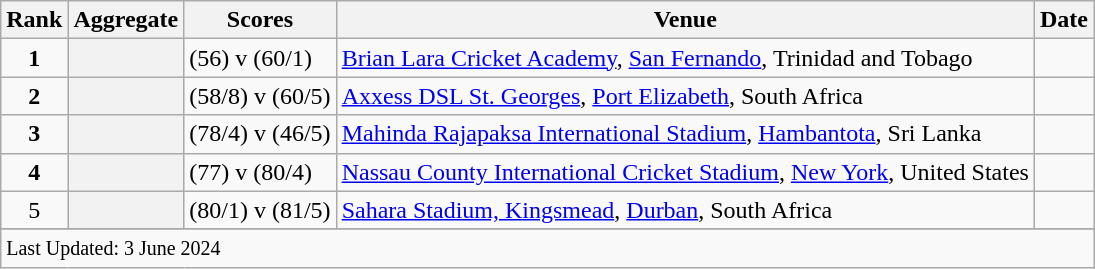<table class="wikitable plainrowheaders sortable">
<tr>
<th scope=col>Rank</th>
<th scope=col>Aggregate</th>
<th scope=col>Scores</th>
<th scope=col>Venue</th>
<th scope=col>Date</th>
</tr>
<tr>
<td align=center><strong>1</strong></td>
<th scope=row style=text-align:center;></th>
<td> (56) v  (60/1)</td>
<td><a href='#'>Brian Lara Cricket Academy</a>, <a href='#'>San Fernando</a>, Trinidad and Tobago</td>
<td>  </td>
</tr>
<tr>
<td align=center><strong>2</strong></td>
<th scope=row style=text-align:center;></th>
<td> (58/8) v  (60/5)</td>
<td><a href='#'>Axxess DSL St. Georges</a>, <a href='#'>Port Elizabeth</a>, South Africa</td>
<td></td>
</tr>
<tr>
<td align=center><strong>3</strong></td>
<th scope=row style=text-align:center;></th>
<td> (78/4) v  (46/5)</td>
<td><a href='#'>Mahinda Rajapaksa International Stadium</a>, <a href='#'>Hambantota</a>, Sri Lanka</td>
<td> </td>
</tr>
<tr>
<td align=center><strong>4<em></td>
<th scope=row style=text-align:center;></th>
<td> (77) v  (80/4)</td>
<td><a href='#'>Nassau County International Cricket Stadium</a>, <a href='#'>New York</a>, United States</td>
<td> </td>
</tr>
<tr>
<td align=center></strong>5<strong></td>
<th scope=row style=text-align:center;></th>
<td> (80/1) v  (81/5)</td>
<td><a href='#'>Sahara Stadium, Kingsmead</a>, <a href='#'>Durban</a>, South Africa</td>
<td></td>
</tr>
<tr>
</tr>
<tr class=sortbottom>
<td colspan=5><small>Last Updated: 3 June 2024</small></td>
</tr>
</table>
